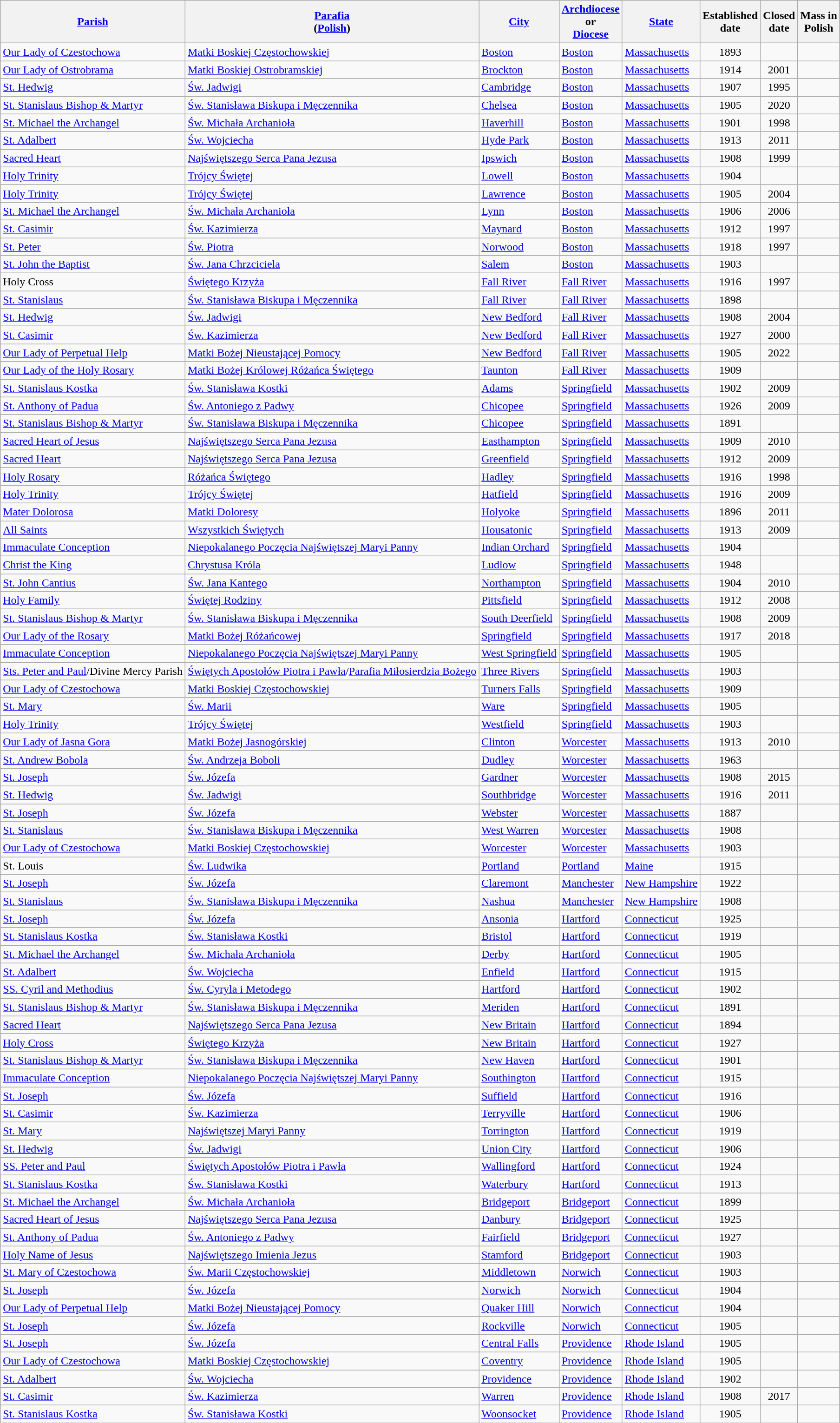<table style="white-space: nowrap" class="wikitable sortable">
<tr>
<th><a href='#'>Parish</a><br></th>
<th><a href='#'>Parafia</a><br>(<a href='#'>Polish</a>)<br></th>
<th><a href='#'>City</a><br></th>
<th><a href='#'>Archdiocese</a><br>or<br><a href='#'>Diocese</a><br></th>
<th><a href='#'>State</a><br></th>
<th>Established<br>date<br></th>
<th>Closed<br>date<br></th>
<th>Mass in<br>Polish<br></th>
</tr>
<tr>
<td><a href='#'>Our Lady of Czestochowa</a></td>
<td><a href='#'>Matki Boskiej Częstochowskiej</a></td>
<td><a href='#'>Boston</a></td>
<td><a href='#'>Boston</a></td>
<td><a href='#'>Massachusetts</a></td>
<td style="text-align:center">1893</td>
<td></td>
<td></td>
</tr>
<tr>
<td><a href='#'>Our Lady of Ostrobrama</a></td>
<td><a href='#'>Matki Boskiej Ostrobramskiej</a></td>
<td><a href='#'>Brockton</a></td>
<td><a href='#'>Boston</a></td>
<td><a href='#'>Massachusetts</a></td>
<td style="text-align:center">1914</td>
<td style="text-align:center">2001</td>
<td></td>
</tr>
<tr>
<td><a href='#'>St. Hedwig</a></td>
<td><a href='#'>Św. Jadwigi</a></td>
<td><a href='#'>Cambridge</a></td>
<td><a href='#'>Boston</a></td>
<td><a href='#'>Massachusetts</a></td>
<td style="text-align:center">1907</td>
<td style="text-align:center">1995</td>
<td></td>
</tr>
<tr>
<td><a href='#'>St. Stanislaus Bishop & Martyr</a></td>
<td><a href='#'>Św. Stanisława Biskupa i Męczennika</a></td>
<td><a href='#'>Chelsea</a></td>
<td><a href='#'>Boston</a></td>
<td><a href='#'>Massachusetts</a></td>
<td style="text-align:center">1905</td>
<td style="text-align:center">2020</td>
<td></td>
</tr>
<tr>
<td><a href='#'>St. Michael the Archangel</a></td>
<td><a href='#'>Św. Michała Archanioła</a></td>
<td><a href='#'>Haverhill</a></td>
<td><a href='#'>Boston</a></td>
<td><a href='#'>Massachusetts</a></td>
<td style="text-align:center">1901</td>
<td style="text-align:center">1998</td>
<td></td>
</tr>
<tr>
<td><a href='#'>St. Adalbert</a></td>
<td><a href='#'>Św. Wojciecha</a></td>
<td><a href='#'>Hyde Park</a></td>
<td><a href='#'>Boston</a></td>
<td><a href='#'>Massachusetts</a></td>
<td style="text-align:center">1913</td>
<td style="text-align:center">2011</td>
<td></td>
</tr>
<tr>
<td><a href='#'>Sacred Heart</a></td>
<td><a href='#'>Najświętszego Serca Pana Jezusa</a></td>
<td><a href='#'>Ipswich</a></td>
<td><a href='#'>Boston</a></td>
<td><a href='#'>Massachusetts</a></td>
<td style="text-align:center">1908</td>
<td style="text-align:center">1999</td>
<td></td>
</tr>
<tr>
<td><a href='#'>Holy Trinity</a></td>
<td><a href='#'>Trójcy Świętej</a></td>
<td><a href='#'>Lowell</a></td>
<td><a href='#'>Boston</a></td>
<td><a href='#'>Massachusetts</a></td>
<td style="text-align:center">1904</td>
<td></td>
<td></td>
</tr>
<tr>
<td><a href='#'>Holy Trinity</a></td>
<td><a href='#'>Trójcy Świętej</a></td>
<td><a href='#'>Lawrence</a></td>
<td><a href='#'>Boston</a></td>
<td><a href='#'>Massachusetts</a></td>
<td style="text-align:center">1905</td>
<td style="text-align:center">2004</td>
<td></td>
</tr>
<tr>
<td><a href='#'>St. Michael the Archangel</a></td>
<td><a href='#'>Św. Michała Archanioła</a></td>
<td><a href='#'>Lynn</a></td>
<td><a href='#'>Boston</a></td>
<td><a href='#'>Massachusetts</a></td>
<td style="text-align:center">1906</td>
<td style="text-align:center">2006</td>
<td></td>
</tr>
<tr>
<td><a href='#'>St. Casimir</a></td>
<td><a href='#'>Św. Kazimierza</a></td>
<td><a href='#'>Maynard</a></td>
<td><a href='#'>Boston</a></td>
<td><a href='#'>Massachusetts</a></td>
<td style="text-align:center">1912</td>
<td style="text-align:center">1997</td>
<td></td>
</tr>
<tr>
<td><a href='#'>St. Peter</a></td>
<td><a href='#'>Św. Piotra</a></td>
<td><a href='#'>Norwood</a></td>
<td><a href='#'>Boston</a></td>
<td><a href='#'>Massachusetts</a></td>
<td style="text-align:center">1918</td>
<td style="text-align:center">1997</td>
<td></td>
</tr>
<tr>
<td><a href='#'>St. John the Baptist</a></td>
<td><a href='#'>Św. Jana Chrzciciela</a></td>
<td><a href='#'>Salem</a></td>
<td><a href='#'>Boston</a></td>
<td><a href='#'>Massachusetts</a></td>
<td style="text-align:center">1903</td>
<td></td>
<td></td>
</tr>
<tr>
<td>Holy Cross</td>
<td><a href='#'>Świętego Krzyża</a></td>
<td><a href='#'>Fall River</a></td>
<td><a href='#'>Fall River</a></td>
<td><a href='#'>Massachusetts</a></td>
<td style="text-align:center">1916</td>
<td style="text-align:center">1997</td>
<td></td>
</tr>
<tr>
<td><a href='#'>St. Stanislaus</a></td>
<td><a href='#'>Św. Stanisława Biskupa i Męczennika</a></td>
<td><a href='#'>Fall River</a></td>
<td><a href='#'>Fall River</a></td>
<td><a href='#'>Massachusetts</a></td>
<td style="text-align:center">1898</td>
<td></td>
<td></td>
</tr>
<tr>
<td><a href='#'>St. Hedwig</a></td>
<td><a href='#'>Św. Jadwigi</a></td>
<td><a href='#'>New Bedford</a></td>
<td><a href='#'>Fall River</a></td>
<td><a href='#'>Massachusetts</a></td>
<td style="text-align:center">1908</td>
<td style="text-align:center">2004</td>
<td></td>
</tr>
<tr>
<td><a href='#'>St. Casimir</a></td>
<td><a href='#'>Św. Kazimierza</a></td>
<td><a href='#'>New Bedford</a></td>
<td><a href='#'>Fall River</a></td>
<td><a href='#'>Massachusetts</a></td>
<td style="text-align:center">1927</td>
<td style="text-align:center">2000</td>
<td></td>
</tr>
<tr>
<td><a href='#'>Our Lady of Perpetual Help</a></td>
<td><a href='#'>Matki Bożej Nieustającej Pomocy</a></td>
<td><a href='#'>New Bedford</a></td>
<td><a href='#'>Fall River</a></td>
<td><a href='#'>Massachusetts</a></td>
<td style="text-align:center">1905</td>
<td style="text-align:center">2022</td>
<td></td>
</tr>
<tr>
<td><a href='#'>Our Lady of the Holy Rosary</a></td>
<td><a href='#'>Matki Bożej Królowej Różańca Świętego</a></td>
<td><a href='#'>Taunton</a></td>
<td><a href='#'>Fall River</a></td>
<td><a href='#'>Massachusetts</a></td>
<td style="text-align:center">1909</td>
<td></td>
<td></td>
</tr>
<tr>
<td><a href='#'>St. Stanislaus Kostka</a></td>
<td><a href='#'>Św. Stanisława Kostki</a></td>
<td><a href='#'>Adams</a></td>
<td><a href='#'>Springfield</a></td>
<td><a href='#'>Massachusetts</a></td>
<td style="text-align:center">1902</td>
<td style="text-align:center">2009</td>
<td></td>
</tr>
<tr>
<td><a href='#'>St. Anthony of Padua</a></td>
<td><a href='#'>Św. Antoniego z Padwy</a></td>
<td><a href='#'>Chicopee</a></td>
<td><a href='#'>Springfield</a></td>
<td><a href='#'>Massachusetts</a></td>
<td style="text-align:center">1926</td>
<td style="text-align:center">2009</td>
<td></td>
</tr>
<tr>
<td><a href='#'>St. Stanislaus Bishop & Martyr</a></td>
<td><a href='#'>Św. Stanisława Biskupa i Męczennika</a></td>
<td><a href='#'>Chicopee</a></td>
<td><a href='#'>Springfield</a></td>
<td><a href='#'>Massachusetts</a></td>
<td style="text-align:center">1891</td>
<td></td>
<td></td>
</tr>
<tr>
<td><a href='#'>Sacred Heart of Jesus</a></td>
<td><a href='#'>Najświętszego Serca Pana Jezusa</a></td>
<td><a href='#'>Easthampton</a></td>
<td><a href='#'>Springfield</a></td>
<td><a href='#'>Massachusetts</a></td>
<td style="text-align:center">1909</td>
<td style="text-align:center">2010</td>
<td></td>
</tr>
<tr>
<td><a href='#'>Sacred Heart</a></td>
<td><a href='#'>Najświętszego Serca Pana Jezusa</a></td>
<td><a href='#'>Greenfield</a></td>
<td><a href='#'>Springfield</a></td>
<td><a href='#'>Massachusetts</a></td>
<td style="text-align:center">1912</td>
<td style="text-align:center">2009</td>
<td></td>
</tr>
<tr>
<td><a href='#'>Holy Rosary</a></td>
<td><a href='#'>Różańca Świętego</a></td>
<td><a href='#'>Hadley</a></td>
<td><a href='#'>Springfield</a></td>
<td><a href='#'>Massachusetts</a></td>
<td style="text-align:center">1916</td>
<td style="text-align:center">1998</td>
<td></td>
</tr>
<tr>
<td><a href='#'>Holy Trinity</a></td>
<td><a href='#'>Trójcy Świętej</a></td>
<td><a href='#'>Hatfield</a></td>
<td><a href='#'>Springfield</a></td>
<td><a href='#'>Massachusetts</a></td>
<td style="text-align:center">1916</td>
<td style="text-align:center">2009</td>
<td></td>
</tr>
<tr>
<td><a href='#'>Mater Dolorosa</a></td>
<td><a href='#'>Matki Doloresy</a></td>
<td><a href='#'>Holyoke</a></td>
<td><a href='#'>Springfield</a></td>
<td><a href='#'>Massachusetts</a></td>
<td style="text-align:center">1896</td>
<td style="text-align:center">2011</td>
<td></td>
</tr>
<tr>
<td><a href='#'>All Saints</a></td>
<td><a href='#'>Wszystkich Świętych</a></td>
<td><a href='#'>Housatonic</a></td>
<td><a href='#'>Springfield</a></td>
<td><a href='#'>Massachusetts</a></td>
<td style="text-align:center">1913</td>
<td style="text-align:center">2009</td>
<td></td>
</tr>
<tr>
<td><a href='#'>Immaculate Conception</a></td>
<td><a href='#'>Niepokalanego Poczęcia Najświętszej Maryi Panny</a></td>
<td><a href='#'>Indian Orchard</a></td>
<td><a href='#'>Springfield</a></td>
<td><a href='#'>Massachusetts</a></td>
<td style="text-align:center">1904</td>
<td></td>
<td></td>
</tr>
<tr>
<td><a href='#'>Christ the King</a></td>
<td><a href='#'>Chrystusa Króla</a></td>
<td><a href='#'>Ludlow</a></td>
<td><a href='#'>Springfield</a></td>
<td><a href='#'>Massachusetts</a></td>
<td style="text-align:center">1948</td>
<td></td>
<td></td>
</tr>
<tr>
<td><a href='#'>St. John Cantius</a></td>
<td><a href='#'>Św. Jana Kantego</a></td>
<td><a href='#'>Northampton</a></td>
<td><a href='#'>Springfield</a></td>
<td><a href='#'>Massachusetts</a></td>
<td style="text-align:center">1904</td>
<td style="text-align:center">2010</td>
<td></td>
</tr>
<tr>
<td><a href='#'>Holy Family</a></td>
<td><a href='#'>Świętej Rodziny</a></td>
<td><a href='#'>Pittsfield</a></td>
<td><a href='#'>Springfield</a></td>
<td><a href='#'>Massachusetts</a></td>
<td style="text-align:center">1912</td>
<td style="text-align:center">2008</td>
<td></td>
</tr>
<tr>
<td><a href='#'>St. Stanislaus Bishop & Martyr</a></td>
<td><a href='#'>Św. Stanisława Biskupa i Męczennika</a></td>
<td><a href='#'>South Deerfield</a></td>
<td><a href='#'>Springfield</a></td>
<td><a href='#'>Massachusetts</a></td>
<td style="text-align:center">1908</td>
<td style="text-align:center">2009</td>
<td></td>
</tr>
<tr>
<td><a href='#'>Our Lady of the Rosary</a></td>
<td><a href='#'>Matki Bożej Różańcowej</a></td>
<td><a href='#'>Springfield</a></td>
<td><a href='#'>Springfield</a></td>
<td><a href='#'>Massachusetts</a></td>
<td style="text-align:center">1917</td>
<td style="text-align:center">2018</td>
<td></td>
</tr>
<tr>
<td><a href='#'>Immaculate Conception</a></td>
<td><a href='#'>Niepokalanego Poczęcia Najświętszej Maryi Panny</a></td>
<td><a href='#'>West Springfield</a></td>
<td><a href='#'>Springfield</a></td>
<td><a href='#'>Massachusetts</a></td>
<td style="text-align:center">1905</td>
<td></td>
<td></td>
</tr>
<tr>
<td><a href='#'>Sts. Peter and Paul</a>/Divine Mercy Parish</td>
<td><a href='#'>Świętych Apostołów Piotra i Pawła</a>/<a href='#'>Parafia Miłosierdzia Bożego</a></td>
<td><a href='#'>Three Rivers</a></td>
<td><a href='#'>Springfield</a></td>
<td><a href='#'>Massachusetts</a></td>
<td style="text-align:center">1903</td>
<td style="text-align:center"></td>
<td></td>
</tr>
<tr>
<td><a href='#'>Our Lady of Czestochowa</a></td>
<td><a href='#'>Matki Boskiej Częstochowskiej</a></td>
<td><a href='#'>Turners Falls</a></td>
<td><a href='#'>Springfield</a></td>
<td><a href='#'>Massachusetts</a></td>
<td style="text-align:center">1909</td>
<td></td>
<td></td>
</tr>
<tr>
<td><a href='#'>St. Mary</a></td>
<td><a href='#'>Św. Marii</a></td>
<td><a href='#'>Ware</a></td>
<td><a href='#'>Springfield</a></td>
<td><a href='#'>Massachusetts</a></td>
<td style="text-align:center">1905</td>
<td></td>
<td></td>
</tr>
<tr>
<td><a href='#'>Holy Trinity</a></td>
<td><a href='#'>Trójcy Świętej</a></td>
<td><a href='#'>Westfield</a></td>
<td><a href='#'>Springfield</a></td>
<td><a href='#'>Massachusetts</a></td>
<td style="text-align:center">1903</td>
<td></td>
<td></td>
</tr>
<tr>
<td><a href='#'>Our Lady of Jasna Gora</a></td>
<td><a href='#'>Matki Bożej Jasnogórskiej</a></td>
<td><a href='#'>Clinton</a></td>
<td><a href='#'>Worcester</a></td>
<td><a href='#'>Massachusetts</a></td>
<td style="text-align:center">1913</td>
<td style="text-align:center">2010</td>
<td></td>
</tr>
<tr>
<td><a href='#'>St. Andrew Bobola</a></td>
<td><a href='#'>Św. Andrzeja Boboli</a></td>
<td><a href='#'>Dudley</a></td>
<td><a href='#'>Worcester</a></td>
<td><a href='#'>Massachusetts</a></td>
<td style="text-align:center">1963</td>
<td></td>
<td></td>
</tr>
<tr>
<td><a href='#'>St. Joseph</a></td>
<td><a href='#'>Św. Józefa</a></td>
<td><a href='#'>Gardner</a></td>
<td><a href='#'>Worcester</a></td>
<td><a href='#'>Massachusetts</a></td>
<td style="text-align:center">1908</td>
<td style="text-align:center">2015</td>
<td></td>
</tr>
<tr>
<td><a href='#'>St. Hedwig</a></td>
<td><a href='#'>Św. Jadwigi</a></td>
<td><a href='#'>Southbridge</a></td>
<td><a href='#'>Worcester</a></td>
<td><a href='#'>Massachusetts</a></td>
<td style="text-align:center">1916</td>
<td style="text-align:center">2011</td>
<td></td>
</tr>
<tr>
<td><a href='#'>St. Joseph</a></td>
<td><a href='#'>Św. Józefa</a></td>
<td><a href='#'>Webster</a></td>
<td><a href='#'>Worcester</a></td>
<td><a href='#'>Massachusetts</a></td>
<td style="text-align:center">1887</td>
<td></td>
<td></td>
</tr>
<tr>
<td><a href='#'>St. Stanislaus</a></td>
<td><a href='#'>Św. Stanisława Biskupa i Męczennika</a></td>
<td><a href='#'>West Warren</a></td>
<td><a href='#'>Worcester</a></td>
<td><a href='#'>Massachusetts</a></td>
<td style="text-align:center">1908</td>
<td></td>
<td></td>
</tr>
<tr>
<td><a href='#'>Our Lady of Czestochowa</a></td>
<td><a href='#'>Matki Boskiej Częstochowskiej</a></td>
<td><a href='#'>Worcester</a></td>
<td><a href='#'>Worcester</a></td>
<td><a href='#'>Massachusetts</a></td>
<td style="text-align:center">1903</td>
<td></td>
<td></td>
</tr>
<tr>
<td>St. Louis</td>
<td><a href='#'>Św. Ludwika</a></td>
<td><a href='#'>Portland</a></td>
<td><a href='#'>Portland</a></td>
<td><a href='#'>Maine</a></td>
<td style="text-align:center">1915</td>
<td></td>
<td></td>
</tr>
<tr>
<td><a href='#'>St. Joseph</a></td>
<td><a href='#'>Św. Józefa</a></td>
<td><a href='#'>Claremont</a></td>
<td><a href='#'>Manchester</a></td>
<td><a href='#'>New Hampshire</a></td>
<td style="text-align:center">1922</td>
<td></td>
<td></td>
</tr>
<tr>
<td><a href='#'>St. Stanislaus</a></td>
<td><a href='#'>Św. Stanisława Biskupa i Męczennika</a></td>
<td><a href='#'>Nashua</a></td>
<td><a href='#'>Manchester</a></td>
<td><a href='#'>New Hampshire</a></td>
<td style="text-align:center">1908</td>
<td style="text-align:center"></td>
<td></td>
</tr>
<tr>
<td><a href='#'>St. Joseph</a></td>
<td><a href='#'>Św. Józefa</a></td>
<td><a href='#'>Ansonia</a></td>
<td><a href='#'>Hartford</a></td>
<td><a href='#'>Connecticut</a></td>
<td style="text-align:center">1925</td>
<td></td>
<td></td>
</tr>
<tr>
<td><a href='#'>St. Stanislaus Kostka</a></td>
<td><a href='#'>Św. Stanisława Kostki</a></td>
<td><a href='#'>Bristol</a></td>
<td><a href='#'>Hartford</a></td>
<td><a href='#'>Connecticut</a></td>
<td style="text-align:center">1919</td>
<td></td>
<td></td>
</tr>
<tr>
<td><a href='#'>St. Michael the Archangel</a></td>
<td><a href='#'>Św. Michała Archanioła</a></td>
<td><a href='#'>Derby</a></td>
<td><a href='#'>Hartford</a></td>
<td><a href='#'>Connecticut</a></td>
<td style="text-align:center">1905</td>
<td></td>
<td></td>
</tr>
<tr>
<td><a href='#'>St. Adalbert</a></td>
<td><a href='#'>Św. Wojciecha</a></td>
<td><a href='#'>Enfield</a></td>
<td><a href='#'>Hartford</a></td>
<td><a href='#'>Connecticut</a></td>
<td style="text-align:center">1915</td>
<td></td>
<td></td>
</tr>
<tr>
<td><a href='#'>SS. Cyril and Methodius</a></td>
<td><a href='#'>Św. Cyryla i Metodego</a></td>
<td><a href='#'>Hartford</a></td>
<td><a href='#'>Hartford</a></td>
<td><a href='#'>Connecticut</a></td>
<td style="text-align:center">1902</td>
<td></td>
<td></td>
</tr>
<tr>
<td><a href='#'>St. Stanislaus Bishop & Martyr</a></td>
<td><a href='#'>Św. Stanisława Biskupa i Męczennika</a></td>
<td><a href='#'>Meriden</a></td>
<td><a href='#'>Hartford</a></td>
<td><a href='#'>Connecticut</a></td>
<td style="text-align:center">1891</td>
<td></td>
<td></td>
</tr>
<tr>
<td><a href='#'>Sacred Heart</a></td>
<td><a href='#'>Najświętszego Serca Pana Jezusa</a></td>
<td><a href='#'>New Britain</a></td>
<td><a href='#'>Hartford</a></td>
<td><a href='#'>Connecticut</a></td>
<td style="text-align:center">1894</td>
<td></td>
<td></td>
</tr>
<tr>
<td><a href='#'>Holy Cross</a></td>
<td><a href='#'>Świętego Krzyża</a></td>
<td><a href='#'>New Britain</a></td>
<td><a href='#'>Hartford</a></td>
<td><a href='#'>Connecticut</a></td>
<td style="text-align:center">1927</td>
<td></td>
<td></td>
</tr>
<tr>
<td><a href='#'>St. Stanislaus Bishop & Martyr</a></td>
<td><a href='#'>Św. Stanisława Biskupa i Męczennika</a></td>
<td><a href='#'>New Haven</a></td>
<td><a href='#'>Hartford</a></td>
<td><a href='#'>Connecticut</a></td>
<td style="text-align:center">1901</td>
<td></td>
<td></td>
</tr>
<tr>
<td><a href='#'>Immaculate Conception</a></td>
<td><a href='#'>Niepokalanego Poczęcia Najświętszej Maryi Panny</a></td>
<td><a href='#'>Southington</a></td>
<td><a href='#'>Hartford</a></td>
<td><a href='#'>Connecticut</a></td>
<td style="text-align:center">1915</td>
<td></td>
<td></td>
</tr>
<tr>
<td><a href='#'>St. Joseph</a></td>
<td><a href='#'>Św. Józefa</a></td>
<td><a href='#'>Suffield</a></td>
<td><a href='#'>Hartford</a></td>
<td><a href='#'>Connecticut</a></td>
<td style="text-align:center">1916</td>
<td></td>
<td></td>
</tr>
<tr>
<td><a href='#'>St. Casimir</a></td>
<td><a href='#'>Św. Kazimierza</a></td>
<td><a href='#'>Terryville</a></td>
<td><a href='#'>Hartford</a></td>
<td><a href='#'>Connecticut</a></td>
<td style="text-align:center">1906</td>
<td></td>
<td></td>
</tr>
<tr>
<td><a href='#'>St. Mary</a></td>
<td><a href='#'>Najświętszej Maryi Panny</a></td>
<td><a href='#'>Torrington</a></td>
<td><a href='#'>Hartford</a></td>
<td><a href='#'>Connecticut</a></td>
<td style="text-align:center">1919</td>
<td></td>
<td></td>
</tr>
<tr>
<td><a href='#'>St. Hedwig</a></td>
<td><a href='#'>Św. Jadwigi</a></td>
<td><a href='#'>Union City</a></td>
<td><a href='#'>Hartford</a></td>
<td><a href='#'>Connecticut</a></td>
<td style="text-align:center">1906</td>
<td></td>
<td></td>
</tr>
<tr>
<td><a href='#'>SS. Peter and Paul</a></td>
<td><a href='#'>Świętych Apostołów Piotra i Pawła</a></td>
<td><a href='#'>Wallingford</a></td>
<td><a href='#'>Hartford</a></td>
<td><a href='#'>Connecticut</a></td>
<td style="text-align:center">1924</td>
<td></td>
<td></td>
</tr>
<tr>
<td><a href='#'>St. Stanislaus Kostka</a></td>
<td><a href='#'>Św. Stanisława Kostki</a></td>
<td><a href='#'>Waterbury</a></td>
<td><a href='#'>Hartford</a></td>
<td><a href='#'>Connecticut</a></td>
<td style="text-align:center">1913</td>
<td></td>
<td></td>
</tr>
<tr>
<td><a href='#'>St. Michael the Archangel</a></td>
<td><a href='#'>Św. Michała Archanioła</a></td>
<td><a href='#'>Bridgeport</a></td>
<td><a href='#'>Bridgeport</a></td>
<td><a href='#'>Connecticut</a></td>
<td style="text-align:center">1899</td>
<td></td>
<td></td>
</tr>
<tr>
<td><a href='#'>Sacred Heart of Jesus</a></td>
<td><a href='#'>Najświętszego Serca Pana Jezusa</a></td>
<td><a href='#'>Danbury</a></td>
<td><a href='#'>Bridgeport</a></td>
<td><a href='#'>Connecticut</a></td>
<td style="text-align:center">1925</td>
<td></td>
<td></td>
</tr>
<tr>
<td><a href='#'>St. Anthony of Padua</a></td>
<td><a href='#'>Św. Antoniego z Padwy</a></td>
<td><a href='#'>Fairfield</a></td>
<td><a href='#'>Bridgeport</a></td>
<td><a href='#'>Connecticut</a></td>
<td style="text-align:center">1927</td>
<td></td>
<td></td>
</tr>
<tr>
<td><a href='#'>Holy Name of Jesus</a></td>
<td><a href='#'>Najświętszego Imienia Jezus</a></td>
<td><a href='#'>Stamford</a></td>
<td><a href='#'>Bridgeport</a></td>
<td><a href='#'>Connecticut</a></td>
<td style="text-align:center">1903</td>
<td></td>
<td></td>
</tr>
<tr>
<td><a href='#'>St. Mary of Czestochowa</a></td>
<td><a href='#'>Św. Marii Częstochowskiej</a></td>
<td><a href='#'>Middletown</a></td>
<td><a href='#'>Norwich</a></td>
<td><a href='#'>Connecticut</a></td>
<td style="text-align:center">1903</td>
<td></td>
<td></td>
</tr>
<tr>
<td><a href='#'>St. Joseph</a></td>
<td><a href='#'>Św. Józefa</a></td>
<td><a href='#'>Norwich</a></td>
<td><a href='#'>Norwich</a></td>
<td><a href='#'>Connecticut</a></td>
<td style="text-align:center">1904</td>
<td></td>
<td></td>
</tr>
<tr>
<td><a href='#'>Our Lady of Perpetual Help</a></td>
<td><a href='#'>Matki Bożej Nieustającej Pomocy</a></td>
<td><a href='#'>Quaker Hill</a></td>
<td><a href='#'>Norwich</a></td>
<td><a href='#'>Connecticut</a></td>
<td style="text-align:center">1904</td>
<td></td>
<td></td>
</tr>
<tr>
<td><a href='#'>St. Joseph</a></td>
<td><a href='#'>Św. Józefa</a></td>
<td><a href='#'>Rockville</a></td>
<td><a href='#'>Norwich</a></td>
<td><a href='#'>Connecticut</a></td>
<td style="text-align:center">1905</td>
<td></td>
<td></td>
</tr>
<tr>
<td><a href='#'>St. Joseph</a></td>
<td><a href='#'>Św. Józefa</a></td>
<td><a href='#'>Central Falls</a></td>
<td><a href='#'>Providence</a></td>
<td><a href='#'>Rhode Island</a></td>
<td style="text-align:center">1905</td>
<td></td>
<td></td>
</tr>
<tr>
<td><a href='#'>Our Lady of Czestochowa</a></td>
<td><a href='#'>Matki Boskiej Częstochowskiej</a></td>
<td><a href='#'>Coventry</a></td>
<td><a href='#'>Providence</a></td>
<td><a href='#'>Rhode Island</a></td>
<td style="text-align:center">1905</td>
<td></td>
<td></td>
</tr>
<tr>
<td><a href='#'>St. Adalbert</a></td>
<td><a href='#'>Św. Wojciecha</a></td>
<td><a href='#'>Providence</a></td>
<td><a href='#'>Providence</a></td>
<td><a href='#'>Rhode Island</a></td>
<td style="text-align:center">1902</td>
<td></td>
<td></td>
</tr>
<tr>
<td><a href='#'>St. Casimir</a></td>
<td><a href='#'>Św. Kazimierza</a></td>
<td><a href='#'>Warren</a></td>
<td><a href='#'>Providence</a></td>
<td><a href='#'>Rhode Island</a></td>
<td style="text-align:center">1908</td>
<td style="text-align:center">2017</td>
<td></td>
</tr>
<tr>
<td><a href='#'>St. Stanislaus Kostka</a></td>
<td><a href='#'>Św. Stanisława Kostki</a></td>
<td><a href='#'>Woonsocket</a></td>
<td><a href='#'>Providence</a></td>
<td><a href='#'>Rhode Island</a></td>
<td style="text-align:center">1905</td>
<td></td>
<td></td>
</tr>
<tr>
</tr>
</table>
